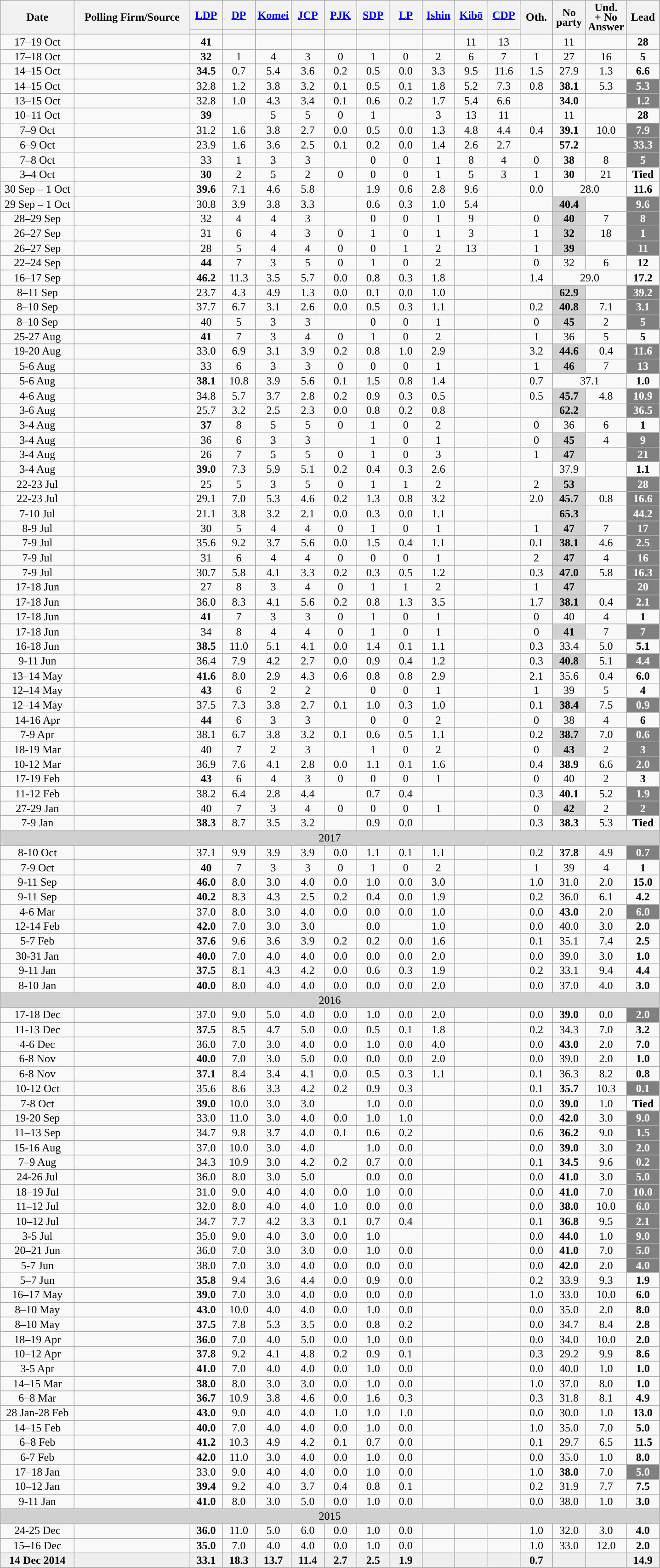<table class="wikitable collapsible collapsed" style="text-align:center;font-size:100%;line-height:14px">
<tr style="height:42px;">
<th style="width:100px;" rowspan="2">Date</th>
<th style="width:160px;" rowspan="2">Polling Firm/Source</th>
<th style="width:40px;"><a href='#'>LDP</a></th>
<th style="width:40px;"><a href='#'>DP</a></th>
<th style="width:40px;"><a href='#'>Komei</a></th>
<th style="width:40px;"><a href='#'>JCP</a></th>
<th style="width:40px;"><a href='#'>PJK</a></th>
<th style="width:40px;"><a href='#'>SDP</a></th>
<th style="width:40px;"><a href='#'>LP</a></th>
<th style="width:40px;"><a href='#'>Ishin</a></th>
<th style="width:40px;"><a href='#'>Kibō</a></th>
<th style="width:40px;"><a href='#'>CDP</a></th>
<th style="width:40px;" rowspan="2">Oth.</th>
<th style="width:40px;" rowspan="2">No<br>party</th>
<th style="width:40px;" rowspan="2">Und.<br>+ No<br>Answer</th>
<th style="width:40px;" rowspan="2">Lead</th>
</tr>
<tr>
<th style="color:inherit;background:"></th>
<th style="color:inherit;background:"></th>
<th style="color:inherit;background:"></th>
<th style="color:inherit;background:"></th>
<th style="color:inherit;background:"></th>
<th style="color:inherit;background:"></th>
<th style="color:inherit;background:"></th>
<th style="color:inherit;background:"></th>
<th style="color:inherit;background:"></th>
<th style="color:inherit;background:"></th>
</tr>
<tr>
<td>17–19 Oct</td>
<td></td>
<td><strong>41</strong></td>
<td></td>
<td></td>
<td></td>
<td></td>
<td></td>
<td></td>
<td></td>
<td>11</td>
<td>13</td>
<td></td>
<td>11</td>
<td></td>
<td style="background:"><strong>28</strong></td>
</tr>
<tr>
<td>17–18 Oct</td>
<td></td>
<td><strong>32</strong></td>
<td>1</td>
<td>4</td>
<td>3</td>
<td>0</td>
<td>1</td>
<td>0</td>
<td>2</td>
<td>6</td>
<td>7</td>
<td>1</td>
<td>27</td>
<td>16</td>
<td style="background:"><strong>5</strong></td>
</tr>
<tr>
<td>14–15 Oct</td>
<td></td>
<td><strong>34.5</strong></td>
<td>0.7</td>
<td>5.4</td>
<td>3.6</td>
<td>0.2</td>
<td>0.5</td>
<td>0.0</td>
<td>3.3</td>
<td>9.5</td>
<td>11.6</td>
<td>1.5</td>
<td>27.9</td>
<td>1.3</td>
<td style="background:"><strong>6.6</strong></td>
</tr>
<tr>
<td>14–15 Oct</td>
<td></td>
<td>32.8</td>
<td>1.2</td>
<td>3.8</td>
<td>3.2</td>
<td>0.1</td>
<td>0.5</td>
<td>0.1</td>
<td>1.8</td>
<td>5.2</td>
<td>7.3</td>
<td>0.8</td>
<td><strong>38.1</strong></td>
<td>5.3</td>
<td style="background:gray; color:white"><strong>5.3</strong></td>
</tr>
<tr>
<td>13–15 Oct</td>
<td></td>
<td>32.8</td>
<td>1.0</td>
<td>4.3</td>
<td>3.4</td>
<td>0.1</td>
<td>0.6</td>
<td>0.2</td>
<td>1.7</td>
<td>5.4</td>
<td>6.6</td>
<td></td>
<td><strong>34.0</strong></td>
<td></td>
<td style="background:gray; color:white"><strong>1.2</strong></td>
</tr>
<tr>
<td>10–11 Oct</td>
<td></td>
<td><strong>39</strong></td>
<td></td>
<td>5</td>
<td>5</td>
<td>0</td>
<td>1</td>
<td></td>
<td>3</td>
<td>13</td>
<td>11</td>
<td></td>
<td>11</td>
<td></td>
<td style="background:"><strong>28</strong></td>
</tr>
<tr>
<td>7–9 Oct</td>
<td></td>
<td>31.2</td>
<td>1.6</td>
<td>3.8</td>
<td>2.7</td>
<td>0.0</td>
<td>0.5</td>
<td>0.0</td>
<td>1.3</td>
<td>4.8</td>
<td>4.4</td>
<td>0.4</td>
<td><strong>39.1</strong></td>
<td>10.0</td>
<td style="background:gray; color:white"><strong>7.9</strong></td>
</tr>
<tr>
<td>6–9 Oct</td>
<td> </td>
<td>23.9</td>
<td>1.6</td>
<td>3.6</td>
<td>2.5</td>
<td>0.1</td>
<td>0.2</td>
<td>0.0</td>
<td>1.4</td>
<td>2.6</td>
<td>2.7</td>
<td></td>
<td><strong>57.2</strong></td>
<td></td>
<td style="background:gray; color:white"><strong>33.3</strong></td>
</tr>
<tr>
<td>7–8 Oct</td>
<td></td>
<td>33</td>
<td>1</td>
<td>3</td>
<td>3</td>
<td></td>
<td>0</td>
<td>0</td>
<td>1</td>
<td>8</td>
<td>4</td>
<td>0</td>
<td><strong>38</strong></td>
<td>8</td>
<td style="background:gray; color:white"><strong>5</strong></td>
</tr>
<tr>
<td>3–4 Oct</td>
<td></td>
<td><strong>30</strong></td>
<td>2</td>
<td>5</td>
<td>2</td>
<td>0</td>
<td>0</td>
<td>0</td>
<td>1</td>
<td>5</td>
<td>3</td>
<td>1</td>
<td><strong>30</strong></td>
<td>21</td>
<td><strong>Tied</strong></td>
</tr>
<tr>
<td>30 Sep – 1 Oct</td>
<td> </td>
<td><strong>39.6</strong></td>
<td>7.1</td>
<td>4.6</td>
<td>5.8</td>
<td></td>
<td>1.9</td>
<td>0.6</td>
<td>2.8</td>
<td>9.6</td>
<td></td>
<td>0.0</td>
<td colspan=2>28.0</td>
<td style="background:"><strong>11.6</strong></td>
</tr>
<tr>
<td>29 Sep – 1 Oct</td>
<td></td>
<td>30.8</td>
<td>3.9</td>
<td>3.8</td>
<td>3.3</td>
<td></td>
<td>0.6</td>
<td>0.3</td>
<td>1.0</td>
<td>5.4</td>
<td></td>
<td></td>
<td style="background:#D1D1D1"><strong>40.4</strong></td>
<td></td>
<td style="background:gray; color:white"><strong>9.6</strong></td>
</tr>
<tr>
<td>28–29 Sep</td>
<td></td>
<td>32</td>
<td>4</td>
<td>4</td>
<td>3</td>
<td></td>
<td>0</td>
<td>0</td>
<td>1</td>
<td>9</td>
<td></td>
<td>0</td>
<td style="background:#D1D1D1"><strong>40</strong></td>
<td>7</td>
<td style="background:gray; color:white"><strong>8</strong></td>
</tr>
<tr>
<td>26–27 Sep</td>
<td></td>
<td>31</td>
<td>6</td>
<td>4</td>
<td>3</td>
<td>0</td>
<td>1</td>
<td>0</td>
<td>1</td>
<td>3</td>
<td></td>
<td>1</td>
<td style="background:#D1D1D1"><strong>32</strong></td>
<td>18</td>
<td style="background:gray; color:white"><strong>1</strong></td>
</tr>
<tr>
<td>26–27 Sep</td>
<td> </td>
<td>28</td>
<td>5</td>
<td>4</td>
<td>4</td>
<td>0</td>
<td>0</td>
<td>1</td>
<td>2</td>
<td>13</td>
<td></td>
<td>1</td>
<td style="background:#D1D1D1"><strong>39</strong></td>
<td></td>
<td style="background:gray; color:white"><strong>11</strong></td>
</tr>
<tr>
<td>22–24 Sep</td>
<td></td>
<td><strong>44</strong></td>
<td>7</td>
<td>3</td>
<td>5</td>
<td>0</td>
<td>1</td>
<td>0</td>
<td>2</td>
<td></td>
<td></td>
<td>0</td>
<td>32</td>
<td>6</td>
<td style="background:"><strong>12</strong></td>
</tr>
<tr>
<td>16–17 Sep</td>
<td> </td>
<td><strong>46.2</strong></td>
<td>11.3</td>
<td>3.5</td>
<td>5.7</td>
<td>0.0</td>
<td>0.8</td>
<td>0.3</td>
<td>1.8</td>
<td></td>
<td></td>
<td>1.4</td>
<td colspan=2>29.0</td>
<td style="background:"><strong>17.2</strong></td>
</tr>
<tr>
<td>8–11 Sep</td>
<td> </td>
<td>23.7</td>
<td>4.3</td>
<td>4.9</td>
<td>1.3</td>
<td>0.0</td>
<td>0.1</td>
<td>0.0</td>
<td>1.0</td>
<td></td>
<td></td>
<td></td>
<td style="background:#D1D1D1"><strong>62.9</strong></td>
<td></td>
<td style="background:gray; color:white"><strong>39.2</strong></td>
</tr>
<tr>
<td>8–10 Sep</td>
<td></td>
<td>37.7</td>
<td>6.7</td>
<td>3.1</td>
<td>2.6</td>
<td>0.0</td>
<td>0.5</td>
<td>0.3</td>
<td>1.1</td>
<td></td>
<td></td>
<td>0.2</td>
<td style="background:#D1D1D1"><strong>40.8</strong></td>
<td>7.1</td>
<td style="background:gray; color:white"><strong>3.1</strong></td>
</tr>
<tr>
<td>8–10 Sep</td>
<td></td>
<td>40</td>
<td>5</td>
<td>3</td>
<td>3</td>
<td></td>
<td>0</td>
<td>0</td>
<td>1</td>
<td></td>
<td></td>
<td>0</td>
<td style="background:#D1D1D1"><strong>45</strong></td>
<td>2</td>
<td style="background:gray; color:white"><strong>5</strong></td>
</tr>
<tr>
<td>25-27 Aug</td>
<td></td>
<td><strong>41</strong></td>
<td>7</td>
<td>3</td>
<td>4</td>
<td>0</td>
<td>1</td>
<td>0</td>
<td>2</td>
<td></td>
<td></td>
<td>1</td>
<td>36</td>
<td>5</td>
<td style="background:"><strong>5</strong></td>
</tr>
<tr>
<td>19-20 Aug</td>
<td></td>
<td>33.0</td>
<td>6.9</td>
<td>3.1</td>
<td>3.9</td>
<td>0.2</td>
<td>0.8</td>
<td>1.0</td>
<td>2.9</td>
<td></td>
<td></td>
<td>3.2</td>
<td style="background:#D1D1D1"><strong>44.6</strong></td>
<td>0.4</td>
<td style="background:gray; color:white"><strong>11.6</strong></td>
</tr>
<tr>
<td>5-6 Aug</td>
<td></td>
<td>33</td>
<td>6</td>
<td>3</td>
<td>3</td>
<td>0</td>
<td>0</td>
<td>0</td>
<td>1</td>
<td></td>
<td></td>
<td>1</td>
<td style="background:#D1D1D1"><strong>46</strong></td>
<td>7</td>
<td style="background:gray; color:white"><strong>13</strong></td>
</tr>
<tr>
<td>5-6 Aug</td>
<td> </td>
<td><strong>38.1</strong></td>
<td>10.8</td>
<td>3.9</td>
<td>5.6</td>
<td>0.1</td>
<td>1.5</td>
<td>0.8</td>
<td>1.4</td>
<td></td>
<td></td>
<td>0.7</td>
<td colspan=2>37.1</td>
<td style="background:"><strong>1.0</strong></td>
</tr>
<tr>
<td>4-6 Aug</td>
<td></td>
<td>34.8</td>
<td>5.7</td>
<td>3.7</td>
<td>2.8</td>
<td>0.2</td>
<td>0.9</td>
<td>0.3</td>
<td>0.5</td>
<td></td>
<td></td>
<td>0.5</td>
<td style="background:#D1D1D1"><strong>45.7</strong></td>
<td>4.8</td>
<td style="background:gray; color:white"><strong>10.9</strong></td>
</tr>
<tr>
<td>3-6 Aug</td>
<td> </td>
<td>25.7</td>
<td>3.2</td>
<td>2.5</td>
<td>2.3</td>
<td>0.0</td>
<td>0.8</td>
<td>0.2</td>
<td>0.8</td>
<td></td>
<td></td>
<td></td>
<td style="background:#D1D1D1"><strong>62.2</strong></td>
<td></td>
<td style="background:gray; color:white"><strong>36.5</strong></td>
</tr>
<tr>
<td>3-4 Aug</td>
<td></td>
<td><strong>37</strong></td>
<td>8</td>
<td>5</td>
<td>5</td>
<td>0</td>
<td>1</td>
<td>0</td>
<td>2</td>
<td></td>
<td></td>
<td>0</td>
<td>36</td>
<td>6</td>
<td style="background:"><strong>1</strong></td>
</tr>
<tr>
<td>3-4 Aug</td>
<td></td>
<td>36</td>
<td>6</td>
<td>3</td>
<td>3</td>
<td></td>
<td>1</td>
<td>0</td>
<td>1</td>
<td></td>
<td></td>
<td>0</td>
<td style="background:#D1D1D1"><strong>45</strong></td>
<td>4</td>
<td style="background:gray; color:white"><strong>9</strong></td>
</tr>
<tr>
<td>3-4 Aug</td>
<td> </td>
<td>26</td>
<td>7</td>
<td>5</td>
<td>5</td>
<td>0</td>
<td>1</td>
<td>0</td>
<td>3</td>
<td></td>
<td></td>
<td>1</td>
<td style="background:#D1D1D1"><strong>47</strong></td>
<td></td>
<td style="background:gray; color:white"><strong>21</strong></td>
</tr>
<tr>
<td>3-4 Aug</td>
<td></td>
<td><strong>39.0</strong></td>
<td>7.3</td>
<td>5.9</td>
<td>5.1</td>
<td>0.2</td>
<td>0.4</td>
<td>0.3</td>
<td>2.6</td>
<td></td>
<td></td>
<td></td>
<td>37.9</td>
<td></td>
<td style="background:"><strong>1.1</strong></td>
</tr>
<tr>
<td>22-23 Jul</td>
<td> </td>
<td>25</td>
<td>5</td>
<td>3</td>
<td>5</td>
<td>0</td>
<td>1</td>
<td>1</td>
<td>2</td>
<td></td>
<td></td>
<td>2</td>
<td style="background:#D1D1D1"><strong>53</strong></td>
<td></td>
<td style="background:gray; color:white"><strong>28</strong></td>
</tr>
<tr>
<td>22-23 Jul</td>
<td></td>
<td>29.1</td>
<td>7.0</td>
<td>5.3</td>
<td>4.6</td>
<td>0.2</td>
<td>1.3</td>
<td>0.8</td>
<td>3.2</td>
<td></td>
<td></td>
<td>2.0</td>
<td style="background:#D1D1D1"><strong>45.7</strong></td>
<td>0.8</td>
<td style="background:gray; color:white"><strong>16.6</strong></td>
</tr>
<tr>
<td>7-10 Jul</td>
<td> </td>
<td>21.1</td>
<td>3.8</td>
<td>3.2</td>
<td>2.1</td>
<td>0.0</td>
<td>0.3</td>
<td>0.0</td>
<td>1.1</td>
<td></td>
<td></td>
<td></td>
<td style="background:#D1D1D1"><strong>65.3</strong></td>
<td></td>
<td style="background:gray; color:white"><strong>44.2</strong></td>
</tr>
<tr>
<td>8-9 Jul</td>
<td></td>
<td>30</td>
<td>5</td>
<td>4</td>
<td>4</td>
<td>0</td>
<td>1</td>
<td>0</td>
<td>1</td>
<td></td>
<td></td>
<td>1</td>
<td style="background:#D1D1D1"><strong>47</strong></td>
<td>7</td>
<td style="background:gray; color:white"><strong>17</strong></td>
</tr>
<tr>
<td>7-9 Jul</td>
<td> </td>
<td>35.6</td>
<td>9.2</td>
<td>3.7</td>
<td>5.6</td>
<td>0.0</td>
<td>1.5</td>
<td>0.4</td>
<td>1.1</td>
<td></td>
<td></td>
<td>0.1</td>
<td style="background:#D1D1D1"><strong>38.1</strong></td>
<td>4.6</td>
<td style="background:gray; color:white"><strong>2.5</strong></td>
</tr>
<tr>
<td>7-9 Jul</td>
<td></td>
<td>31</td>
<td>6</td>
<td>4</td>
<td>4</td>
<td>0</td>
<td>0</td>
<td>0</td>
<td>1</td>
<td></td>
<td></td>
<td>2</td>
<td style="background:#D1D1D1"><strong>47</strong></td>
<td>4</td>
<td style="background:gray; color:white"><strong>16</strong></td>
</tr>
<tr>
<td>7-9 Jul</td>
<td></td>
<td>30.7</td>
<td>5.8</td>
<td>4.1</td>
<td>3.3</td>
<td>0.2</td>
<td>0.3</td>
<td>0.5</td>
<td>1.2</td>
<td></td>
<td></td>
<td>0.3</td>
<td style="background:#D1D1D1"><strong>47.0</strong></td>
<td>5.8</td>
<td style="background:gray; color:white"><strong>16.3</strong></td>
</tr>
<tr>
<td>17-18 Jun</td>
<td> </td>
<td>27</td>
<td>8</td>
<td>3</td>
<td>4</td>
<td>0</td>
<td>1</td>
<td>1</td>
<td>2</td>
<td></td>
<td></td>
<td>1</td>
<td style="background:#D1D1D1"><strong>47</strong></td>
<td></td>
<td style="background:gray; color:white"><strong>20</strong></td>
</tr>
<tr>
<td>17-18 Jun</td>
<td></td>
<td>36.0</td>
<td>8.3</td>
<td>4.1</td>
<td>5.6</td>
<td>0.2</td>
<td>0.8</td>
<td>1.3</td>
<td>3.5</td>
<td></td>
<td></td>
<td>1.7</td>
<td style="background:#D1D1D1"><strong>38.1</strong></td>
<td>0.4</td>
<td style="background:gray; color:white"><strong>2.1</strong></td>
</tr>
<tr>
<td>17-18 Jun</td>
<td></td>
<td><strong>41</strong></td>
<td>7</td>
<td>3</td>
<td>3</td>
<td>0</td>
<td>1</td>
<td>0</td>
<td>1</td>
<td></td>
<td></td>
<td>0</td>
<td>40</td>
<td>4</td>
<td style="background:"><strong>1</strong></td>
</tr>
<tr>
<td>17-18 Jun</td>
<td></td>
<td>34</td>
<td>8</td>
<td>4</td>
<td>4</td>
<td>0</td>
<td>1</td>
<td>0</td>
<td>1</td>
<td></td>
<td></td>
<td>0</td>
<td style="background:#D1D1D1"><strong>41</strong></td>
<td>7</td>
<td style="background:gray; color:white"><strong>7</strong></td>
</tr>
<tr>
<td>16-18 Jun</td>
<td> </td>
<td><strong>38.5</strong></td>
<td>11.0</td>
<td>5.1</td>
<td>4.1</td>
<td>0.0</td>
<td>1.4</td>
<td>0.1</td>
<td>1.1</td>
<td></td>
<td></td>
<td>0.3</td>
<td>33.4</td>
<td>5.0</td>
<td style="background:"><strong>5.1</strong></td>
</tr>
<tr>
<td>9-11 Jun</td>
<td></td>
<td>36.4</td>
<td>7.9</td>
<td>4.2</td>
<td>2.7</td>
<td>0.0</td>
<td>0.9</td>
<td>0.4</td>
<td>1.2</td>
<td></td>
<td></td>
<td>0.3</td>
<td style="background:#D1D1D1"><strong>40.8</strong></td>
<td>5.1</td>
<td style="background:gray; color:white"><strong>4.4</strong></td>
</tr>
<tr>
<td>13–14 May</td>
<td></td>
<td><strong>41.6</strong></td>
<td>8.0</td>
<td>2.9</td>
<td>4.3</td>
<td>0.6</td>
<td>0.8</td>
<td>0.8</td>
<td>2.9</td>
<td></td>
<td></td>
<td>2.1</td>
<td>35.6</td>
<td>0.4</td>
<td style="background:"><strong>6.0</strong></td>
</tr>
<tr>
<td>12–14 May</td>
<td></td>
<td><strong>43</strong></td>
<td>6</td>
<td>2</td>
<td>2</td>
<td></td>
<td>0</td>
<td>0</td>
<td>1</td>
<td></td>
<td></td>
<td>1</td>
<td>39</td>
<td>5</td>
<td style="background:"><strong>4</strong></td>
</tr>
<tr>
<td>12–14 May</td>
<td></td>
<td>37.5</td>
<td>7.3</td>
<td>3.8</td>
<td>2.7</td>
<td>0.1</td>
<td>1.0</td>
<td>0.3</td>
<td>1.0</td>
<td></td>
<td></td>
<td>0.1</td>
<td style="background:#D1D1D1"><strong>38.4</strong></td>
<td>7.5</td>
<td style="background:gray; color:white"><strong>0.9</strong></td>
</tr>
<tr>
<td>14-16 Apr</td>
<td></td>
<td><strong>44</strong></td>
<td>6</td>
<td>3</td>
<td>3</td>
<td></td>
<td>0</td>
<td>0</td>
<td>2</td>
<td></td>
<td></td>
<td>0</td>
<td>38</td>
<td>4</td>
<td style="background:"><strong>6</strong></td>
</tr>
<tr>
<td>7-9 Apr</td>
<td></td>
<td>38.1</td>
<td>6.7</td>
<td>3.8</td>
<td>3.2</td>
<td>0.1</td>
<td>0.6</td>
<td>0.5</td>
<td>1.1</td>
<td></td>
<td></td>
<td>0.2</td>
<td style="background:#D1D1D1"><strong>38.7</strong></td>
<td>7.0</td>
<td style="background:gray; color:white"><strong>0.6</strong></td>
</tr>
<tr>
<td>18-19 Mar</td>
<td></td>
<td>40</td>
<td>7</td>
<td>2</td>
<td>3</td>
<td></td>
<td>1</td>
<td>0</td>
<td>2</td>
<td></td>
<td></td>
<td>0</td>
<td style="background:#D1D1D1"><strong>43</strong></td>
<td>2</td>
<td style="background:gray; color:white"><strong>3</strong></td>
</tr>
<tr>
<td>10-12 Mar</td>
<td></td>
<td>36.9</td>
<td>7.6</td>
<td>4.1</td>
<td>2.8</td>
<td>0.0</td>
<td>1.1</td>
<td>0.1</td>
<td>1.6</td>
<td></td>
<td></td>
<td>0.4</td>
<td><strong>38.9</strong></td>
<td>6.6</td>
<td style="background:gray; color:white"><strong>2.0</strong></td>
</tr>
<tr>
<td>17-19 Feb</td>
<td></td>
<td><strong>43</strong></td>
<td>6</td>
<td>4</td>
<td>3</td>
<td>0</td>
<td>0</td>
<td>0</td>
<td>1</td>
<td></td>
<td></td>
<td>0</td>
<td>40</td>
<td>2</td>
<td style="background:"><strong>3</strong></td>
</tr>
<tr>
<td>11-12 Feb</td>
<td></td>
<td>38.2</td>
<td>6.4</td>
<td>2.8</td>
<td>4.4</td>
<td></td>
<td>0.7</td>
<td>0.4</td>
<td></td>
<td></td>
<td></td>
<td>0.3</td>
<td><strong>40.1</strong></td>
<td>5.2</td>
<td style="background:gray; color:white"><strong>1.9</strong></td>
</tr>
<tr>
<td>27-29 Jan</td>
<td></td>
<td>40</td>
<td>7</td>
<td>3</td>
<td>4</td>
<td>0</td>
<td>0</td>
<td>0</td>
<td>1</td>
<td></td>
<td></td>
<td>0</td>
<td style="background:#D1D1D1"><strong>42</strong></td>
<td>2</td>
<td style="background:gray; color:white"><strong>2</strong></td>
</tr>
<tr>
<td>7-9 Jan</td>
<td></td>
<td><strong>38.3</strong></td>
<td>8.7</td>
<td>3.5</td>
<td>3.2</td>
<td></td>
<td>0.9</td>
<td>0.0</td>
<td></td>
<td></td>
<td></td>
<td>0.3</td>
<td><strong>38.3</strong></td>
<td>5.3</td>
<td><strong>Tied</strong></td>
</tr>
<tr>
<td colspan="16" style="background:#D0D0D0; color:black">2017</td>
</tr>
<tr>
<td>8-10 Oct</td>
<td></td>
<td>37.1</td>
<td>9.9</td>
<td>3.9</td>
<td>3.9</td>
<td>0.0</td>
<td>1.1</td>
<td>0.1</td>
<td>1.1</td>
<td></td>
<td></td>
<td>0.2</td>
<td><strong>37.8</strong></td>
<td>4.9</td>
<td style="background:gray; color:white"><strong>0.7</strong></td>
</tr>
<tr>
<td>7-9 Oct</td>
<td></td>
<td><strong>40</strong></td>
<td>7</td>
<td>3</td>
<td>3</td>
<td>0</td>
<td>1</td>
<td>0</td>
<td>2</td>
<td></td>
<td></td>
<td>1</td>
<td>39</td>
<td>4</td>
<td style="background:"><strong>1</strong></td>
</tr>
<tr>
<td>9-11 Sep</td>
<td></td>
<td><strong>46.0</strong></td>
<td>8.0</td>
<td>3.0</td>
<td>4.0</td>
<td>0.0</td>
<td>1.0</td>
<td>0.0</td>
<td>3.0</td>
<td></td>
<td></td>
<td>1.0</td>
<td>31.0</td>
<td>2.0</td>
<td style="background:"><strong>15.0</strong></td>
</tr>
<tr>
<td>9-11 Sep</td>
<td></td>
<td><strong>40.2</strong></td>
<td>8.3</td>
<td>4.3</td>
<td>2.5</td>
<td>0.2</td>
<td>0.4</td>
<td>0.0</td>
<td>1.9</td>
<td></td>
<td></td>
<td>0.2</td>
<td>36.0</td>
<td>6.1</td>
<td style="background:"><strong>4.2</strong></td>
</tr>
<tr>
<td>4-6 Mar</td>
<td></td>
<td>37.0</td>
<td>8.0</td>
<td>3.0</td>
<td>4.0</td>
<td>0.0</td>
<td>0.0</td>
<td>0.0</td>
<td>1.0</td>
<td></td>
<td></td>
<td>0.0</td>
<td><strong>43.0</strong></td>
<td>2.0</td>
<td style="background:gray; color:white"><strong>6.0</strong></td>
</tr>
<tr>
<td>12-14 Feb</td>
<td></td>
<td><strong>42.0</strong></td>
<td>7.0</td>
<td>3.0</td>
<td>3.0</td>
<td></td>
<td>0.0</td>
<td></td>
<td>1.0</td>
<td></td>
<td></td>
<td>0.0</td>
<td>40.0</td>
<td>3.0</td>
<td style="background:"><strong>2.0</strong></td>
</tr>
<tr>
<td>5-7 Feb</td>
<td></td>
<td><strong>37.6</strong></td>
<td>9.6</td>
<td>3.6</td>
<td>3.9</td>
<td>0.2</td>
<td>0.2</td>
<td>0.0</td>
<td>1.6</td>
<td></td>
<td></td>
<td>0.1</td>
<td>35.1</td>
<td>7.4</td>
<td style="background:"><strong>2.5</strong></td>
</tr>
<tr>
<td>30-31 Jan</td>
<td></td>
<td><strong>40.0</strong></td>
<td>7.0</td>
<td>4.0</td>
<td>4.0</td>
<td>0.0</td>
<td>0.0</td>
<td>0.0</td>
<td>2.0</td>
<td></td>
<td></td>
<td>0.0</td>
<td>39.0</td>
<td>3.0</td>
<td style="background:"><strong>1.0</strong></td>
</tr>
<tr>
<td>9-11 Jan</td>
<td></td>
<td><strong>37.5</strong></td>
<td>8.1</td>
<td>4.3</td>
<td>4.2</td>
<td>0.0</td>
<td>0.6</td>
<td>0.3</td>
<td>1.9</td>
<td></td>
<td></td>
<td>0.2</td>
<td>33.1</td>
<td>9.4</td>
<td style="background:"><strong>4.4</strong></td>
</tr>
<tr>
<td>8-10 Jan</td>
<td></td>
<td><strong>40.0</strong></td>
<td>8.0</td>
<td>4.0</td>
<td>4.0</td>
<td>0.0</td>
<td>0.0</td>
<td>0.0</td>
<td>2.0</td>
<td></td>
<td></td>
<td>0.0</td>
<td>37.0</td>
<td>4.0</td>
<td style="background:"><strong>3.0</strong></td>
</tr>
<tr>
<td colspan="16" style="background:#D0D0D0; color:black">2016</td>
</tr>
<tr>
<td>17-18 Dec</td>
<td></td>
<td>37.0</td>
<td>9.0</td>
<td>5.0</td>
<td>4.0</td>
<td>0.0</td>
<td>1.0</td>
<td>0.0</td>
<td>2.0</td>
<td></td>
<td></td>
<td>0.0</td>
<td><strong>39.0</strong></td>
<td>0.0</td>
<td style="background:gray; color:white"><strong>2.0</strong></td>
</tr>
<tr>
<td>11-13 Dec</td>
<td></td>
<td><strong>37.5</strong></td>
<td>8.5</td>
<td>4.7</td>
<td>5.0</td>
<td>0.0</td>
<td>0.5</td>
<td>0.1</td>
<td>1.8</td>
<td></td>
<td></td>
<td>0.2</td>
<td>34.3</td>
<td>7.0</td>
<td style="background:"><strong>3.2</strong></td>
</tr>
<tr>
<td>4-6 Dec</td>
<td></td>
<td>36.0</td>
<td>7.0</td>
<td>3.0</td>
<td>4.0</td>
<td>0.0</td>
<td>1.0</td>
<td>0.0</td>
<td>4.0</td>
<td></td>
<td></td>
<td>0.0</td>
<td><strong>43.0</strong></td>
<td>2.0</td>
<td style="background:"><strong>7.0</strong></td>
</tr>
<tr>
<td>6-8 Nov</td>
<td></td>
<td><strong>40.0</strong></td>
<td>7.0</td>
<td>3.0</td>
<td>5.0</td>
<td>0.0</td>
<td>0.0</td>
<td>0.0</td>
<td>2.0</td>
<td></td>
<td></td>
<td>0.0</td>
<td>39.0</td>
<td>2.0</td>
<td style="background:"><strong>1.0</strong></td>
</tr>
<tr>
<td>6-8 Nov</td>
<td></td>
<td><strong>37.1</strong></td>
<td>8.4</td>
<td>3.4</td>
<td>4.1</td>
<td>0.0</td>
<td>0.5</td>
<td>0.3</td>
<td>1.1</td>
<td></td>
<td></td>
<td>0.1</td>
<td>36.3</td>
<td>8.2</td>
<td style="background:"><strong>0.8</strong></td>
</tr>
<tr>
<td>10-12 Oct</td>
<td></td>
<td>35.6</td>
<td>8.6</td>
<td>3.3</td>
<td>4.2</td>
<td>0.2</td>
<td>0.9</td>
<td>0.3</td>
<td></td>
<td></td>
<td></td>
<td>0.1</td>
<td><strong>35.7</strong></td>
<td>10.3</td>
<td style="background:gray; color:white"><strong>0.1</strong></td>
</tr>
<tr>
<td>7-8 Oct</td>
<td></td>
<td><strong>39.0</strong></td>
<td>10.0</td>
<td>3.0</td>
<td>3.0</td>
<td></td>
<td>1.0</td>
<td>0.0</td>
<td></td>
<td></td>
<td></td>
<td>0.0</td>
<td><strong>39.0</strong></td>
<td>1.0</td>
<td><strong>Tied</strong></td>
</tr>
<tr>
<td>19-20 Sep</td>
<td></td>
<td>33.0</td>
<td>11.0</td>
<td>3.0</td>
<td>4.0</td>
<td>0.0</td>
<td>1.0</td>
<td>1.0</td>
<td></td>
<td></td>
<td></td>
<td>0.0</td>
<td><strong>42.0</strong></td>
<td>3.0</td>
<td style="background:gray; color:white"><strong>9.0</strong></td>
</tr>
<tr>
<td>11–13 Sep</td>
<td></td>
<td>34.7</td>
<td>9.8</td>
<td>3.7</td>
<td>4.0</td>
<td>0.1</td>
<td>0.6</td>
<td>0.2</td>
<td></td>
<td></td>
<td></td>
<td>0.6</td>
<td><strong>36.2</strong></td>
<td>9.0</td>
<td style="background:gray; color:white"><strong>1.5</strong></td>
</tr>
<tr>
<td>15-16 Aug</td>
<td></td>
<td>37.0</td>
<td>10.0</td>
<td>3.0</td>
<td>4.0</td>
<td></td>
<td>1.0</td>
<td>0.0</td>
<td></td>
<td></td>
<td></td>
<td>0.0</td>
<td><strong>39.0</strong></td>
<td>3.0</td>
<td style="background:gray; color:white"><strong>2.0</strong></td>
</tr>
<tr>
<td>7–9 Aug</td>
<td></td>
<td>34.3</td>
<td>10.9</td>
<td>3.0</td>
<td>4.2</td>
<td>0.2</td>
<td>0.7</td>
<td>0.0</td>
<td></td>
<td></td>
<td></td>
<td>0.1</td>
<td><strong>34.5</strong></td>
<td>9.6</td>
<td style="background:gray; color:white"><strong>0.2</strong></td>
</tr>
<tr>
<td>24-26 Jul</td>
<td></td>
<td>36.0</td>
<td>8.0</td>
<td>3.0</td>
<td>5.0</td>
<td></td>
<td>0.0</td>
<td>0.0</td>
<td></td>
<td></td>
<td></td>
<td>0.0</td>
<td><strong>41.0</strong></td>
<td>3.0</td>
<td style="background:gray; color:white"><strong>5.0</strong></td>
</tr>
<tr>
<td>18–19 Jul</td>
<td> </td>
<td>31.0</td>
<td>9.0</td>
<td>4.0</td>
<td>4.0</td>
<td>0.0</td>
<td>1.0</td>
<td>0.0</td>
<td></td>
<td></td>
<td></td>
<td>0.0</td>
<td><strong>41.0</strong></td>
<td>7.0</td>
<td style="background:gray; color:white"><strong>10.0</strong></td>
</tr>
<tr>
<td>11–12 Jul</td>
<td> </td>
<td>32.0</td>
<td>8.0</td>
<td>4.0</td>
<td>4.0</td>
<td>1.0</td>
<td>0.0</td>
<td>0.0</td>
<td></td>
<td></td>
<td></td>
<td>0.0</td>
<td><strong>38.0</strong></td>
<td>10.0</td>
<td style="background:gray; color:white"><strong>6.0</strong></td>
</tr>
<tr>
<td>10–12 Jul</td>
<td></td>
<td>34.7</td>
<td>7.7</td>
<td>4.2</td>
<td>3.3</td>
<td>0.1</td>
<td>0.7</td>
<td>0.4</td>
<td></td>
<td></td>
<td></td>
<td>0.1</td>
<td><strong>36.8</strong></td>
<td>9.5</td>
<td style="background:gray; color:white"><strong>2.1</strong></td>
</tr>
<tr>
<td>3-5 Jul</td>
<td></td>
<td>35.0</td>
<td>9.0</td>
<td>4.0</td>
<td>3.0</td>
<td>0.0</td>
<td>1.0</td>
<td></td>
<td></td>
<td></td>
<td></td>
<td>0.0</td>
<td><strong>44.0</strong></td>
<td>1.0</td>
<td style="background:gray; color:white"><strong>9.0</strong></td>
</tr>
<tr>
<td>20–21 Jun</td>
<td></td>
<td>36.0</td>
<td>7.0</td>
<td>3.0</td>
<td>3.0</td>
<td>0.0</td>
<td>1.0</td>
<td>0.0</td>
<td></td>
<td></td>
<td></td>
<td>0.0</td>
<td><strong>41.0</strong></td>
<td>7.0</td>
<td style="background:gray; color:white"><strong>5.0</strong></td>
</tr>
<tr>
<td>5-7 Jun</td>
<td></td>
<td>38.0</td>
<td>7.0</td>
<td>3.0</td>
<td>4.0</td>
<td>0.0</td>
<td>0.0</td>
<td>0.0</td>
<td></td>
<td></td>
<td></td>
<td>0.0</td>
<td><strong>42.0</strong></td>
<td>2.0</td>
<td style="background:gray; color:white"><strong>4.0</strong></td>
</tr>
<tr>
<td>5–7 Jun</td>
<td></td>
<td><strong>35.8</strong></td>
<td>9.4</td>
<td>3.6</td>
<td>4.4</td>
<td>0.0</td>
<td>0.9</td>
<td>0.0</td>
<td></td>
<td></td>
<td></td>
<td>0.2</td>
<td>33.9</td>
<td>9.3</td>
<td style="background:"><strong>1.9</strong></td>
</tr>
<tr>
<td>16–17 May</td>
<td> </td>
<td><strong>39.0</strong></td>
<td>7.0</td>
<td>3.0</td>
<td>4.0</td>
<td>0.0</td>
<td>0.0</td>
<td>0.0</td>
<td></td>
<td></td>
<td></td>
<td>1.0</td>
<td>33.0</td>
<td>10.0</td>
<td style="background:"><strong>6.0</strong></td>
</tr>
<tr>
<td>8–10 May</td>
<td></td>
<td><strong>43.0</strong></td>
<td>10.0</td>
<td>4.0</td>
<td>4.0</td>
<td>0.0</td>
<td>1.0</td>
<td>0.0</td>
<td></td>
<td></td>
<td></td>
<td>0.0</td>
<td>35.0</td>
<td>2.0</td>
<td style="background:"><strong>8.0</strong></td>
</tr>
<tr>
<td>8–10 May</td>
<td></td>
<td><strong>37.5</strong></td>
<td>7.8</td>
<td>5.3</td>
<td>3.5</td>
<td>0.0</td>
<td>0.8</td>
<td>0.2</td>
<td></td>
<td></td>
<td></td>
<td>0.0</td>
<td>34.7</td>
<td>8.4</td>
<td style="background:"><strong>2.8</strong></td>
</tr>
<tr>
<td>18–19 Apr</td>
<td> </td>
<td><strong>36.0</strong></td>
<td>7.0</td>
<td>4.0</td>
<td>5.0</td>
<td>0.0</td>
<td>1.0</td>
<td>0.0</td>
<td></td>
<td></td>
<td></td>
<td>0.0</td>
<td>34.0</td>
<td>10.0</td>
<td style="background:"><strong>2.0</strong></td>
</tr>
<tr>
<td>10–12 Apr</td>
<td></td>
<td><strong>37.8</strong></td>
<td>9.2</td>
<td>4.1</td>
<td>4.8</td>
<td>0.2</td>
<td>0.9</td>
<td>0.1</td>
<td></td>
<td></td>
<td></td>
<td>0.3</td>
<td>29.2</td>
<td>9.9</td>
<td style="background:"><strong>8.6</strong></td>
</tr>
<tr>
<td>3-5 Apr</td>
<td></td>
<td><strong>41.0</strong></td>
<td>7.0</td>
<td>4.0</td>
<td>4.0</td>
<td>0.0</td>
<td>1.0</td>
<td>0.0</td>
<td></td>
<td></td>
<td></td>
<td>0.0</td>
<td>40.0</td>
<td>1.0</td>
<td style="background:"><strong>1.0</strong></td>
</tr>
<tr>
<td>14–15 Mar</td>
<td> </td>
<td><strong>38.0</strong></td>
<td>8.0</td>
<td>3.0</td>
<td>3.0</td>
<td>0.0</td>
<td>1.0</td>
<td>0.0</td>
<td></td>
<td></td>
<td></td>
<td>1.0</td>
<td>37.0</td>
<td>8.0</td>
<td style="background:"><strong>1.0</strong></td>
</tr>
<tr>
<td>6–8 Mar</td>
<td></td>
<td><strong>36.7</strong></td>
<td>10.9</td>
<td>3.8</td>
<td>4.6</td>
<td>0.0</td>
<td>1.6</td>
<td>0.3</td>
<td></td>
<td></td>
<td></td>
<td>0.3</td>
<td>31.8</td>
<td>8.1</td>
<td style="background:"><strong>4.9</strong></td>
</tr>
<tr>
<td>28 Jan-28 Feb</td>
<td></td>
<td><strong>43.0</strong></td>
<td>9.0</td>
<td>4.0</td>
<td>4.0</td>
<td>1.0</td>
<td>1.0</td>
<td>1.0</td>
<td></td>
<td></td>
<td></td>
<td>0.0</td>
<td>30.0</td>
<td>1.0</td>
<td style="background:"><strong>13.0</strong></td>
</tr>
<tr>
<td>14–15 Feb</td>
<td> </td>
<td><strong>40.0</strong></td>
<td>7.0</td>
<td>4.0</td>
<td>4.0</td>
<td>0.0</td>
<td>1.0</td>
<td>0.0</td>
<td></td>
<td></td>
<td></td>
<td>1.0</td>
<td>35.0</td>
<td>7.0</td>
<td style="background:"><strong>5.0</strong></td>
</tr>
<tr>
<td>6–8 Feb</td>
<td></td>
<td><strong>41.2</strong></td>
<td>10.3</td>
<td>4.9</td>
<td>4.2</td>
<td>0.1</td>
<td>0.7</td>
<td>0.0</td>
<td></td>
<td></td>
<td></td>
<td>0.1</td>
<td>29.7</td>
<td>6.5</td>
<td style="background:"><strong>11.5</strong></td>
</tr>
<tr>
<td>6-7 Feb</td>
<td></td>
<td><strong>42.0</strong></td>
<td>11.0</td>
<td>3.0</td>
<td>4.0</td>
<td>0.0</td>
<td>1.0</td>
<td>0.0</td>
<td></td>
<td></td>
<td></td>
<td>0.0</td>
<td>35.0</td>
<td>1.0</td>
<td style="background:"><strong>8.0</strong></td>
</tr>
<tr>
<td>17–18 Jan</td>
<td> </td>
<td>33.0</td>
<td>9.0</td>
<td>4.0</td>
<td>4.0</td>
<td>0.0</td>
<td>1.0</td>
<td>0.0</td>
<td></td>
<td></td>
<td></td>
<td>1.0</td>
<td><strong>38.0</strong></td>
<td>7.0</td>
<td style="background:gray; color:white"><strong>5.0</strong></td>
</tr>
<tr>
<td>10–12 Jan</td>
<td></td>
<td><strong>39.4</strong></td>
<td>9.2</td>
<td>4.0</td>
<td>3.7</td>
<td>0.4</td>
<td>0.8</td>
<td>0.1</td>
<td></td>
<td></td>
<td></td>
<td>0.2</td>
<td>31.9</td>
<td>7.7</td>
<td style="background:"><strong>7.5</strong></td>
</tr>
<tr>
<td>9-11 Jan</td>
<td></td>
<td><strong>41.0</strong></td>
<td>8.0</td>
<td>3.0</td>
<td>5.0</td>
<td>0.0</td>
<td>1.0</td>
<td>0.0</td>
<td></td>
<td></td>
<td></td>
<td>0.0</td>
<td>38.0</td>
<td>1.0</td>
<td style="background:"><strong>3.0</strong></td>
</tr>
<tr>
<td colspan="16" style="background:#D0D0D0; color:black">2015</td>
</tr>
<tr>
<td>24-25 Dec</td>
<td></td>
<td><strong>36.0</strong></td>
<td>11.0</td>
<td>5.0</td>
<td>6.0</td>
<td>0.0</td>
<td>1.0</td>
<td>0.0</td>
<td></td>
<td></td>
<td></td>
<td>1.0</td>
<td>32.0</td>
<td>3.0</td>
<td style="background:"><strong>4.0</strong></td>
</tr>
<tr>
<td>15–16 Dec</td>
<td> </td>
<td><strong>35.0</strong></td>
<td>7.0</td>
<td>4.0</td>
<td>4.0</td>
<td>0.0</td>
<td>1.0</td>
<td>0.0</td>
<td></td>
<td></td>
<td></td>
<td>1.0</td>
<td>33.0</td>
<td>12.0</td>
<td style="background:"><strong>2.0</strong></td>
</tr>
<tr style="background:#EFEFEF; font-weight:bold;">
<td>14 Dec 2014</td>
<td></td>
<td><strong>33.1</strong></td>
<td>18.3</td>
<td>13.7</td>
<td>11.4</td>
<td>2.7</td>
<td>2.5</td>
<td>1.9</td>
<td></td>
<td></td>
<td></td>
<td>0.7</td>
<td></td>
<td></td>
<td style="background:"><strong>14.9</strong></td>
</tr>
</table>
